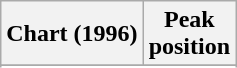<table class="wikitable sortable">
<tr>
<th align="left">Chart (1996)</th>
<th align="center">Peak<br>position</th>
</tr>
<tr>
</tr>
<tr>
</tr>
<tr>
</tr>
</table>
